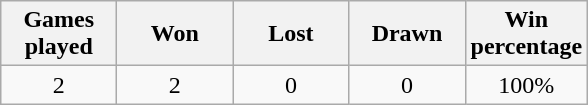<table class="wikitable" style="text-align:center">
<tr>
<th width="70">Games played</th>
<th width="70">Won</th>
<th width="70">Lost</th>
<th width="70">Drawn</th>
<th width="70">Win percentage</th>
</tr>
<tr>
<td>2</td>
<td>2</td>
<td>0</td>
<td>0</td>
<td>100%</td>
</tr>
</table>
